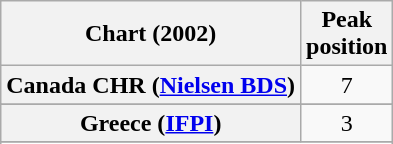<table class="wikitable sortable plainrowheaders" style="text-align:center">
<tr>
<th>Chart (2002)</th>
<th>Peak<br>position</th>
</tr>
<tr>
<th scope="row">Canada CHR (<a href='#'>Nielsen BDS</a>)</th>
<td align="center">7</td>
</tr>
<tr>
</tr>
<tr>
<th scope="row">Greece (<a href='#'>IFPI</a>)</th>
<td>3</td>
</tr>
<tr>
</tr>
<tr>
</tr>
</table>
